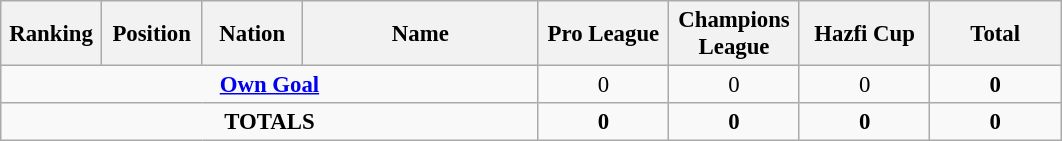<table class="wikitable" style="font-size: 95%; text-align: center;">
<tr>
<th width=60>Ranking</th>
<th width=60>Position</th>
<th width=60>Nation</th>
<th width=150>Name</th>
<th width=80>Pro League</th>
<th width=80>Champions League</th>
<th width=80>Hazfi Cup</th>
<th width=80>Total</th>
</tr>
<tr>
<td colspan="4"><strong><a href='#'>Own Goal</a></strong></td>
<td>0</td>
<td>0</td>
<td>0</td>
<td><strong>0</strong></td>
</tr>
<tr>
<td colspan="4"><strong>TOTALS</strong></td>
<td><strong>0</strong></td>
<td><strong>0</strong></td>
<td><strong>0</strong></td>
<td><strong>0</strong></td>
</tr>
</table>
